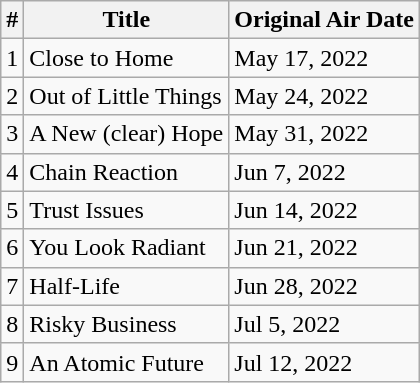<table class="wikitable">
<tr>
<th>#</th>
<th>Title</th>
<th>Original Air Date</th>
</tr>
<tr>
<td>1</td>
<td>Close to Home</td>
<td>May 17, 2022</td>
</tr>
<tr>
<td>2</td>
<td>Out of Little Things</td>
<td>May 24, 2022</td>
</tr>
<tr>
<td>3</td>
<td>A New (clear) Hope</td>
<td>May 31, 2022</td>
</tr>
<tr>
<td>4</td>
<td>Chain Reaction</td>
<td>Jun 7, 2022</td>
</tr>
<tr>
<td>5</td>
<td>Trust Issues</td>
<td>Jun 14, 2022</td>
</tr>
<tr>
<td>6</td>
<td>You Look Radiant</td>
<td>Jun 21, 2022</td>
</tr>
<tr>
<td>7</td>
<td>Half-Life</td>
<td>Jun 28, 2022</td>
</tr>
<tr>
<td>8</td>
<td>Risky Business</td>
<td>Jul 5, 2022</td>
</tr>
<tr>
<td>9</td>
<td>An Atomic Future</td>
<td>Jul 12, 2022</td>
</tr>
</table>
